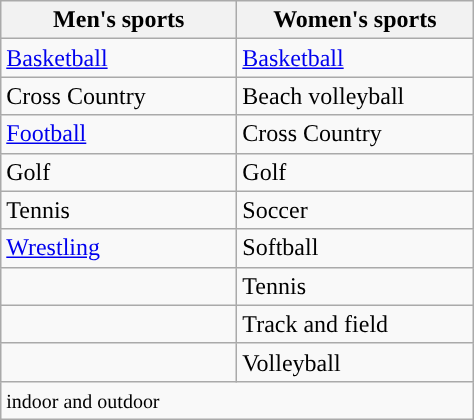<table class= wikitable>
<tr>
<th width=150px>Men's sports</th>
<th width=150px>Women's sports</th>
</tr>
<tr>
<td><a href='#'>Basketball</a></td>
<td><a href='#'>Basketball</a></td>
</tr>
<tr>
<td>Cross Country</td>
<td>Beach volleyball</td>
</tr>
<tr>
<td><a href='#'>Football</a></td>
<td>Cross Country</td>
</tr>
<tr>
<td>Golf</td>
<td>Golf</td>
</tr>
<tr>
<td>Tennis</td>
<td>Soccer</td>
</tr>
<tr>
<td><a href='#'>Wrestling</a></td>
<td>Softball</td>
</tr>
<tr>
<td></td>
<td>Tennis</td>
</tr>
<tr>
<td></td>
<td>Track and field</td>
</tr>
<tr>
<td></td>
<td>Volleyball</td>
</tr>
<tr>
<td colspan=2><small>indoor and outdoor </small></td>
</tr>
</table>
